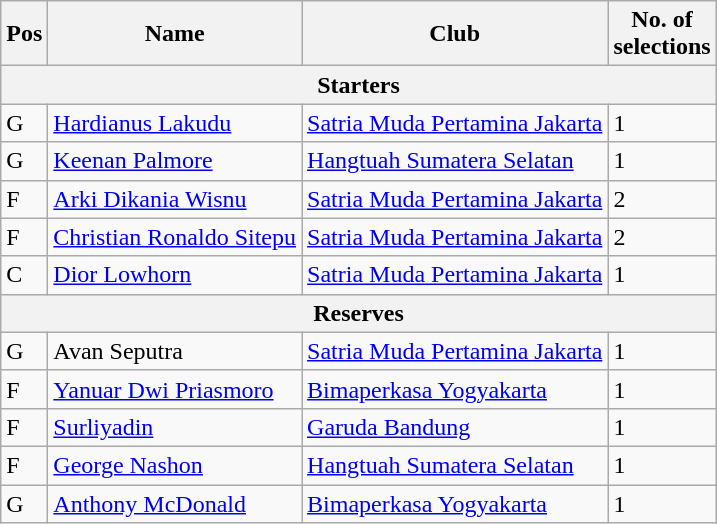<table class="wikitable">
<tr>
<th>Pos</th>
<th>Name</th>
<th>Club</th>
<th>No. of<br>selections</th>
</tr>
<tr>
<th colspan="4">Starters</th>
</tr>
<tr>
<td>G</td>
<td><a href='#'>Hardianus Lakudu</a></td>
<td><a href='#'>Satria Muda Pertamina Jakarta</a></td>
<td>1</td>
</tr>
<tr>
<td>G</td>
<td> <a href='#'>Keenan Palmore</a></td>
<td><a href='#'>Hangtuah Sumatera Selatan</a></td>
<td>1</td>
</tr>
<tr>
<td>F</td>
<td><a href='#'>Arki Dikania Wisnu</a></td>
<td><a href='#'>Satria Muda Pertamina Jakarta</a></td>
<td>2</td>
</tr>
<tr>
<td>F</td>
<td><a href='#'>Christian Ronaldo Sitepu</a></td>
<td><a href='#'>Satria Muda Pertamina Jakarta</a></td>
<td>2</td>
</tr>
<tr>
<td>C</td>
<td> <a href='#'>Dior Lowhorn</a></td>
<td><a href='#'>Satria Muda Pertamina Jakarta</a></td>
<td>1</td>
</tr>
<tr>
<th colspan="4">Reserves</th>
</tr>
<tr>
<td>G</td>
<td>Avan Seputra</td>
<td><a href='#'>Satria Muda Pertamina Jakarta</a></td>
<td>1</td>
</tr>
<tr>
<td>F</td>
<td><a href='#'>Yanuar Dwi Priasmoro</a></td>
<td><a href='#'>Bimaperkasa Yogyakarta</a></td>
<td>1</td>
</tr>
<tr>
<td>F</td>
<td><a href='#'>Surliyadin</a></td>
<td><a href='#'>Garuda Bandung</a></td>
<td>1</td>
</tr>
<tr>
<td>F</td>
<td> <a href='#'>George Nashon</a></td>
<td><a href='#'>Hangtuah Sumatera Selatan</a></td>
<td>1</td>
</tr>
<tr>
<td>G</td>
<td> <a href='#'>Anthony McDonald</a></td>
<td><a href='#'>Bimaperkasa Yogyakarta</a></td>
<td>1</td>
</tr>
</table>
